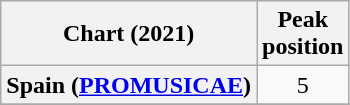<table class="wikitable sortable plainrowheaders" style="text-align:center">
<tr>
<th scope="col">Chart (2021)</th>
<th scope="col">Peak<br>position</th>
</tr>
<tr>
<th scope="row">Spain (<a href='#'>PROMUSICAE</a>)</th>
<td>5</td>
</tr>
<tr>
</tr>
</table>
